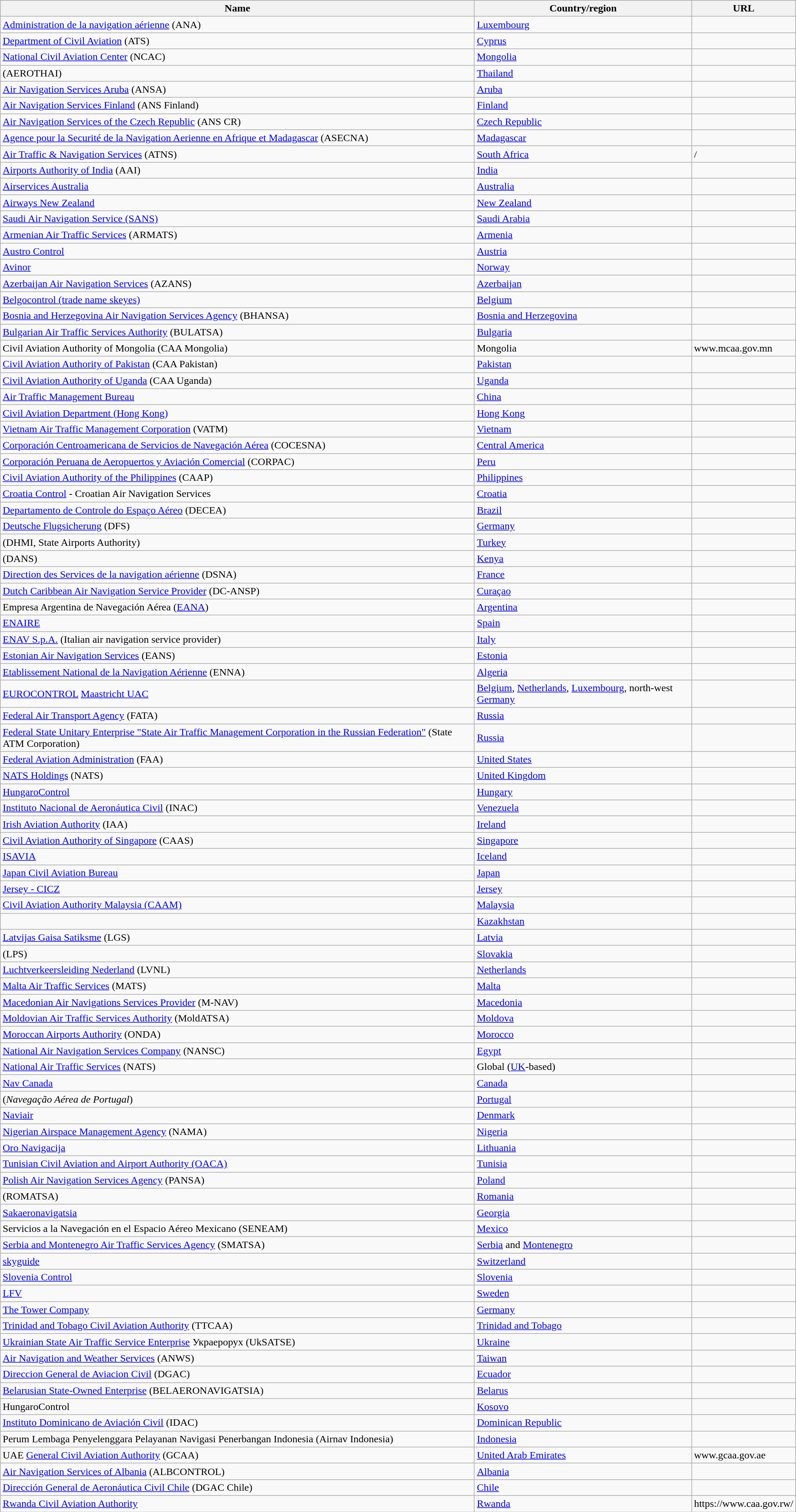<table class="wikitable sortable">
<tr>
<th>Name</th>
<th>Country/region</th>
<th>URL</th>
</tr>
<tr>
<td><a href='#'>Administration de la navigation aérienne</a> (ANA)</td>
<td><a href='#'>Luxembourg</a></td>
<td></td>
</tr>
<tr>
<td><a href='#'>Department of Civil Aviation</a> (ATS)</td>
<td><a href='#'>Cyprus</a></td>
<td></td>
</tr>
<tr>
<td><a href='#'>National Civil Aviation Center</a> (NCAC)</td>
<td><a href='#'>Mongolia</a></td>
<td></td>
</tr>
<tr>
<td> (AEROTHAI)</td>
<td><a href='#'>Thailand</a></td>
<td></td>
</tr>
<tr>
<td><a href='#'>Air Navigation Services Aruba</a> (ANSA)</td>
<td><a href='#'>Aruba</a></td>
<td></td>
</tr>
<tr>
<td><a href='#'>Air Navigation Services Finland</a> (ANS Finland)</td>
<td><a href='#'>Finland</a></td>
<td></td>
</tr>
<tr>
<td><a href='#'>Air Navigation Services of the Czech Republic</a> (ANS CR)</td>
<td><a href='#'>Czech Republic</a></td>
<td></td>
</tr>
<tr>
<td><a href='#'>Agence pour la Securité de la Navigation Aerienne en Afrique et Madagascar</a> (ASECNA)</td>
<td><a href='#'>Madagascar</a></td>
<td></td>
</tr>
<tr>
<td><a href='#'>Air Traffic & Navigation Services</a> (ATNS)</td>
<td><a href='#'>South Africa</a></td>
<td> / </td>
</tr>
<tr>
<td><a href='#'>Airports Authority of India</a> (AAI)</td>
<td><a href='#'>India</a></td>
<td></td>
</tr>
<tr>
<td><a href='#'>Airservices Australia</a></td>
<td><a href='#'>Australia</a></td>
<td></td>
</tr>
<tr>
<td><a href='#'>Airways New Zealand</a></td>
<td><a href='#'>New Zealand</a></td>
<td></td>
</tr>
<tr>
<td><a href='#'>Saudi Air Navigation Service (SANS)</a></td>
<td><a href='#'>Saudi Arabia</a></td>
<td></td>
</tr>
<tr>
<td><a href='#'>Armenian Air Traffic Services</a> (ARMATS)</td>
<td><a href='#'>Armenia</a></td>
<td></td>
</tr>
<tr>
<td><a href='#'>Austro Control</a></td>
<td><a href='#'>Austria</a></td>
<td></td>
</tr>
<tr>
<td><a href='#'>Avinor</a></td>
<td><a href='#'>Norway</a></td>
<td></td>
</tr>
<tr>
<td><a href='#'>Azerbaijan Air Navigation Services</a> (AZANS)</td>
<td><a href='#'>Azerbaijan</a></td>
<td></td>
</tr>
<tr>
<td><a href='#'>Belgocontrol (trade name skeyes)</a></td>
<td><a href='#'>Belgium</a></td>
<td></td>
</tr>
<tr>
<td><a href='#'>Bosnia and Herzegovina Air Navigation Services Agency</a> (BHANSA)</td>
<td><a href='#'>Bosnia and Herzegovina</a></td>
<td></td>
</tr>
<tr>
<td><a href='#'>Bulgarian Air Traffic Services Authority</a> (BULATSA)</td>
<td><a href='#'>Bulgaria</a></td>
<td></td>
</tr>
<tr>
<td>Civil Aviation Authority of Mongolia (CAA Mongolia)</td>
<td>Mongolia</td>
<td>www.mcaa.gov.mn</td>
</tr>
<tr>
<td><a href='#'>Civil Aviation Authority of Pakistan</a> (CAA Pakistan)</td>
<td><a href='#'>Pakistan</a></td>
<td></td>
</tr>
<tr>
<td><a href='#'>Civil Aviation Authority of Uganda</a> (CAA Uganda)</td>
<td><a href='#'>Uganda</a></td>
<td></td>
</tr>
<tr>
<td><a href='#'>Air Traffic Management Bureau</a></td>
<td><a href='#'>China</a></td>
<td></td>
</tr>
<tr>
<td><a href='#'>Civil Aviation Department (Hong Kong)</a></td>
<td><a href='#'>Hong Kong</a></td>
<td></td>
</tr>
<tr>
<td><a href='#'>Vietnam Air Traffic Management Corporation</a> (VATM)</td>
<td><a href='#'>Vietnam</a></td>
<td></td>
</tr>
<tr>
<td><a href='#'>Corporación Centroamericana de Servicios de Navegación Aérea</a> (COCESNA)</td>
<td><a href='#'>Central America</a></td>
<td></td>
</tr>
<tr>
<td><a href='#'>Corporación Peruana de Aeropuertos y Aviación Comercial</a> (CORPAC)</td>
<td><a href='#'>Peru</a></td>
<td></td>
</tr>
<tr>
<td><a href='#'>Civil Aviation Authority of the Philippines</a> (CAAP)</td>
<td><a href='#'>Philippines</a></td>
<td></td>
</tr>
<tr>
<td><a href='#'>Croatia Control</a> - Croatian Air Navigation Services</td>
<td><a href='#'>Croatia</a></td>
<td></td>
</tr>
<tr>
<td><a href='#'>Departamento de Controle do Espaço Aéreo</a> (DECEA)</td>
<td><a href='#'>Brazil</a></td>
<td></td>
</tr>
<tr>
<td><a href='#'>Deutsche Flugsicherung</a> (DFS)</td>
<td><a href='#'>Germany</a></td>
<td></td>
</tr>
<tr>
<td> (DHMI, State Airports Authority)</td>
<td><a href='#'>Turkey</a></td>
<td></td>
</tr>
<tr>
<td> (DANS)</td>
<td><a href='#'>Kenya</a></td>
<td></td>
</tr>
<tr>
<td><a href='#'>Direction des Services de la navigation aérienne</a> (DSNA)</td>
<td><a href='#'>France</a></td>
<td></td>
</tr>
<tr>
<td><a href='#'>Dutch Caribbean Air Navigation Service Provider</a> (DC-ANSP)</td>
<td><a href='#'>Curaçao</a></td>
<td></td>
</tr>
<tr>
<td>Empresa Argentina de Navegación Aérea (<a href='#'>EANA</a>)</td>
<td><a href='#'>Argentina</a></td>
<td></td>
</tr>
<tr>
<td><a href='#'>ENAIRE</a></td>
<td><a href='#'>Spain</a></td>
<td></td>
</tr>
<tr>
<td><a href='#'>ENAV S.p.A.</a> (Italian air navigation service provider)</td>
<td><a href='#'>Italy</a></td>
<td></td>
</tr>
<tr>
<td><a href='#'>Estonian Air Navigation Services</a> (EANS)</td>
<td><a href='#'>Estonia</a></td>
<td></td>
</tr>
<tr>
<td><a href='#'>Etablissement National de la Navigation Aérienne</a> (ENNA)</td>
<td><a href='#'>Algeria</a></td>
<td></td>
</tr>
<tr>
<td><a href='#'>EUROCONTROL</a> <a href='#'>Maastricht UAC</a></td>
<td><a href='#'>Belgium</a>, <a href='#'>Netherlands</a>, <a href='#'>Luxembourg</a>, north-west <a href='#'>Germany</a></td>
<td></td>
</tr>
<tr>
<td><a href='#'>Federal Air Transport Agency</a> (FATA)</td>
<td><a href='#'>Russia</a></td>
<td></td>
</tr>
<tr>
<td><a href='#'>Federal State Unitary Enterprise "State Air Traffic Management Corporation in the Russian Federation"</a> (State ATM Corporation)</td>
<td><a href='#'>Russia</a></td>
<td></td>
</tr>
<tr>
<td><a href='#'>Federal Aviation Administration</a> (FAA)</td>
<td><a href='#'>United States</a></td>
<td></td>
</tr>
<tr>
<td><a href='#'>NATS Holdings</a> (NATS)</td>
<td><a href='#'>United Kingdom</a></td>
<td></td>
</tr>
<tr>
<td><a href='#'>HungaroControl</a></td>
<td><a href='#'>Hungary</a></td>
<td></td>
</tr>
<tr>
<td><a href='#'>Instituto Nacional de Aeronáutica Civil</a> (INAC)</td>
<td><a href='#'>Venezuela</a></td>
<td></td>
</tr>
<tr>
<td><a href='#'>Irish Aviation Authority</a> (IAA)</td>
<td><a href='#'>Ireland</a></td>
<td></td>
</tr>
<tr>
<td><a href='#'>Civil Aviation Authority of Singapore</a> (CAAS)</td>
<td><a href='#'>Singapore</a></td>
<td></td>
</tr>
<tr>
<td><a href='#'>ISAVIA</a></td>
<td><a href='#'>Iceland</a></td>
<td> </td>
</tr>
<tr>
<td><a href='#'>Japan Civil Aviation Bureau</a></td>
<td><a href='#'>Japan</a></td>
<td></td>
</tr>
<tr>
<td><a href='#'>Jersey - CICZ</a></td>
<td><a href='#'>Jersey</a></td>
<td></td>
</tr>
<tr>
<td><a href='#'>Civil Aviation Authority Malaysia (CAAM)</a></td>
<td><a href='#'>Malaysia</a></td>
<td></td>
</tr>
<tr>
<td></td>
<td><a href='#'>Kazakhstan</a></td>
<td></td>
</tr>
<tr>
<td><a href='#'>Latvijas Gaisa Satiksme</a> (LGS)</td>
<td><a href='#'>Latvia</a></td>
<td></td>
</tr>
<tr>
<td> (LPS)</td>
<td><a href='#'>Slovakia</a></td>
<td></td>
</tr>
<tr>
<td><a href='#'>Luchtverkeersleiding Nederland</a> (LVNL)</td>
<td><a href='#'>Netherlands</a></td>
<td> </td>
</tr>
<tr>
<td><a href='#'>Malta Air Traffic Services</a> (MATS)</td>
<td><a href='#'>Malta</a></td>
<td></td>
</tr>
<tr>
<td><a href='#'>Macedonian Air Navigations Services Provider</a> (M-NAV)</td>
<td><a href='#'>Macedonia</a></td>
<td></td>
</tr>
<tr>
<td><a href='#'>Moldovian Air Traffic Services Authority</a> (MoldATSA)</td>
<td><a href='#'>Moldova</a></td>
<td></td>
</tr>
<tr>
<td><a href='#'>Moroccan Airports Authority</a> (ONDA)</td>
<td><a href='#'>Morocco</a></td>
<td></td>
</tr>
<tr>
<td><a href='#'>National Air Navigation Services Company</a> (NANSC)</td>
<td><a href='#'>Egypt</a></td>
<td></td>
</tr>
<tr>
<td><a href='#'>National Air Traffic Services</a> (NATS)</td>
<td>Global (<a href='#'>UK</a>-based)</td>
<td></td>
</tr>
<tr>
<td><a href='#'>Nav Canada</a></td>
<td><a href='#'>Canada</a></td>
<td></td>
</tr>
<tr>
<td> (<em>Navegação Aérea de Portugal</em>)</td>
<td><a href='#'>Portugal</a></td>
<td></td>
</tr>
<tr>
<td><a href='#'>Naviair</a></td>
<td><a href='#'>Denmark</a></td>
<td></td>
</tr>
<tr>
<td><a href='#'>Nigerian Airspace Management Agency</a> (NAMA)</td>
<td><a href='#'>Nigeria</a></td>
<td></td>
</tr>
<tr>
<td><a href='#'>Oro Navigacija</a></td>
<td><a href='#'>Lithuania</a></td>
<td></td>
</tr>
<tr>
<td><a href='#'>Tunisian Civil Aviation and Airport Authority (OACA)</a></td>
<td><a href='#'>Tunisia</a></td>
<td></td>
</tr>
<tr>
<td><a href='#'>Polish Air Navigation Services Agency</a> (PANSA)</td>
<td><a href='#'>Poland</a></td>
<td></td>
</tr>
<tr>
<td> (ROMATSA)</td>
<td><a href='#'>Romania</a></td>
<td></td>
</tr>
<tr>
<td><a href='#'>Sakaeronavigatsia</a></td>
<td><a href='#'>Georgia</a></td>
<td></td>
</tr>
<tr>
<td>Servicios a la Navegación en el Espacio Aéreo Mexicano (SENEAM)</td>
<td><a href='#'>Mexico</a></td>
<td></td>
</tr>
<tr>
<td><a href='#'>Serbia and Montenegro Air Traffic Services Agency</a> (SMATSA)</td>
<td><a href='#'>Serbia</a> and <a href='#'>Montenegro</a></td>
<td></td>
</tr>
<tr>
<td><a href='#'>skyguide</a></td>
<td><a href='#'>Switzerland</a></td>
<td></td>
</tr>
<tr>
<td><a href='#'>Slovenia Control</a></td>
<td><a href='#'>Slovenia</a></td>
<td></td>
</tr>
<tr>
<td><a href='#'>LFV</a></td>
<td><a href='#'>Sweden</a></td>
<td></td>
</tr>
<tr>
<td><a href='#'>The Tower Company</a></td>
<td><a href='#'>Germany</a></td>
<td></td>
</tr>
<tr>
<td><a href='#'>Trinidad and Tobago Civil Aviation Authority</a> (TTCAA)</td>
<td><a href='#'>Trinidad and Tobago</a></td>
<td></td>
</tr>
<tr>
<td><a href='#'>Ukrainian State Air Traffic Service Enterprise</a> Украерорух (UkSATSE)</td>
<td><a href='#'>Ukraine</a></td>
<td></td>
</tr>
<tr>
<td><a href='#'>Air Navigation and Weather Services</a> (ANWS)</td>
<td><a href='#'>Taiwan</a></td>
<td></td>
</tr>
<tr>
<td><a href='#'>Direccion General de Aviacion Civil</a> (DGAC)</td>
<td><a href='#'>Ecuador</a></td>
<td></td>
</tr>
<tr>
<td><a href='#'>Belarusian State-Owned Enterprise</a> (BELAERONAVIGATSIA)</td>
<td><a href='#'>Belarus</a></td>
<td></td>
</tr>
<tr>
<td>HungaroControl</td>
<td><a href='#'>Kosovo</a></td>
<td></td>
</tr>
<tr>
<td><a href='#'>Instituto Dominicano de Aviación Civil</a> (IDAC)</td>
<td><a href='#'>Dominican Republic</a></td>
<td></td>
</tr>
<tr>
<td>Perum Lembaga Penyelenggara Pelayanan Navigasi Penerbangan Indonesia (Airnav Indonesia)</td>
<td><a href='#'>Indonesia</a></td>
<td></td>
</tr>
<tr>
<td>UAE <a href='#'>General Civil Aviation Authority</a> (GCAA)</td>
<td><a href='#'>United Arab Emirates</a></td>
<td>www.gcaa.gov.ae</td>
</tr>
<tr>
<td><a href='#'>Air Navigation Services of Albania</a> (ALBCONTROL)</td>
<td><a href='#'>Albania</a></td>
<td></td>
</tr>
<tr>
<td><a href='#'>Dirección General de Aeronáutica Civil Chile</a> (DGAC Chile)</td>
<td><a href='#'>Chile</a></td>
<td></td>
</tr>
<tr>
<td><a href='#'>Rwanda Civil Aviation Authority</a></td>
<td><a href='#'>Rwanda</a></td>
<td>https://www.caa.gov.rw/</td>
</tr>
</table>
